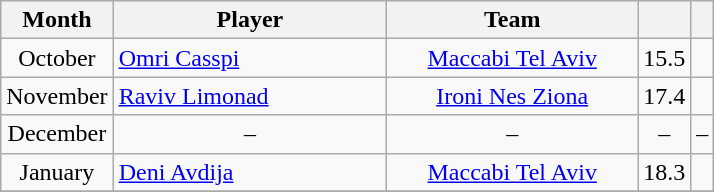<table class="wikitable" style="text-align: center;">
<tr>
<th style="text-align:center;">Month</th>
<th style="text-align:center;width:175px;">Player</th>
<th style="text-align:center;width:160px;">Team</th>
<th><a href='#'></a></th>
<th style="text-align:center;"></th>
</tr>
<tr>
<td>October</td>
<td align="left"> <a href='#'>Omri Casspi</a></td>
<td><a href='#'>Maccabi Tel Aviv</a></td>
<td>15.5</td>
<td></td>
</tr>
<tr>
<td>November</td>
<td align="left"> <a href='#'>Raviv Limonad</a></td>
<td><a href='#'>Ironi Nes Ziona</a></td>
<td>17.4</td>
<td></td>
</tr>
<tr>
<td>December</td>
<td>–</td>
<td>–</td>
<td>–</td>
<td>–</td>
</tr>
<tr>
<td>January</td>
<td align="left"> <a href='#'>Deni Avdija</a></td>
<td><a href='#'>Maccabi Tel Aviv</a></td>
<td>18.3</td>
<td></td>
</tr>
<tr>
</tr>
</table>
